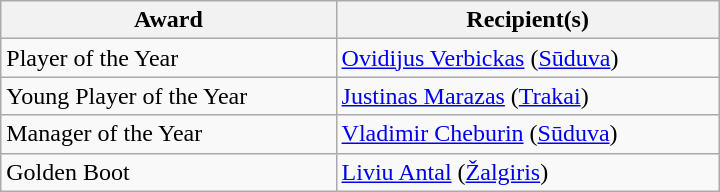<table class="wikitable" style="width: 30em;">
<tr>
<th>Award</th>
<th>Recipient(s)</th>
</tr>
<tr>
<td>Player of the Year</td>
<td><a href='#'>Ovidijus Verbickas</a> (<a href='#'>Sūduva</a>)</td>
</tr>
<tr>
<td>Young Player of the Year</td>
<td><a href='#'>Justinas Marazas</a> (<a href='#'>Trakai</a>)</td>
</tr>
<tr>
<td>Manager of the Year</td>
<td><a href='#'>Vladimir Cheburin</a> (<a href='#'>Sūduva</a>)</td>
</tr>
<tr>
<td>Golden Boot</td>
<td><a href='#'>Liviu Antal</a> (<a href='#'>Žalgiris</a>)</td>
</tr>
</table>
